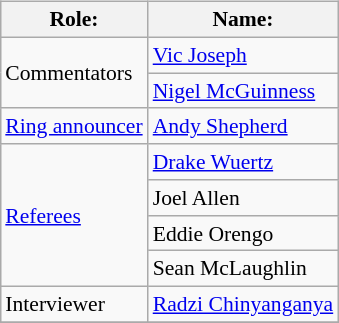<table class=wikitable style="font-size:90%; margin: 0.5em 0 0.5em 1em; float: right; clear: right;">
<tr>
<th>Role:</th>
<th>Name:</th>
</tr>
<tr>
<td rowspan=2>Commentators</td>
<td><a href='#'>Vic Joseph</a></td>
</tr>
<tr>
<td><a href='#'>Nigel McGuinness</a></td>
</tr>
<tr>
<td rowspan=1><a href='#'>Ring announcer</a></td>
<td><a href='#'>Andy Shepherd</a></td>
</tr>
<tr>
<td rowspan=4><a href='#'>Referees</a></td>
<td><a href='#'>Drake Wuertz</a></td>
</tr>
<tr>
<td>Joel Allen</td>
</tr>
<tr>
<td>Eddie Orengo</td>
</tr>
<tr>
<td>Sean McLaughlin</td>
</tr>
<tr>
<td rowspan=1>Interviewer</td>
<td><a href='#'>Radzi Chinyanganya</a></td>
</tr>
<tr>
</tr>
</table>
